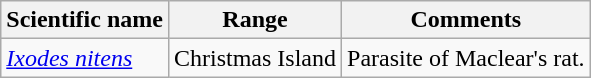<table class="wikitable sortable">
<tr>
<th>Scientific name</th>
<th>Range</th>
<th class="unsortable">Comments</th>
</tr>
<tr>
<td><em><a href='#'>Ixodes nitens</a></em></td>
<td>Christmas Island</td>
<td>Parasite of Maclear's rat.</td>
</tr>
</table>
